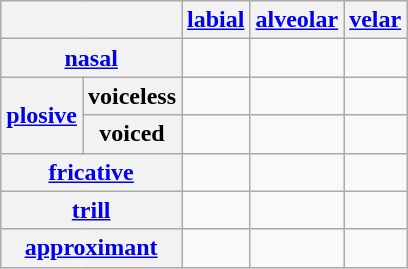<table class="wikitable" style="text-align:center">
<tr>
<th colspan=2></th>
<th><a href='#'>labial</a></th>
<th><a href='#'>alveolar</a></th>
<th><a href='#'>velar</a></th>
</tr>
<tr>
<th colspan=2><a href='#'>nasal</a></th>
<td> </td>
<td> </td>
<td> </td>
</tr>
<tr>
<th rowspan=2><a href='#'>plosive</a></th>
<th>voiceless</th>
<td> </td>
<td> </td>
<td> </td>
</tr>
<tr>
<th>voiced</th>
<td> </td>
<td> </td>
<td> </td>
</tr>
<tr>
<th colspan=2><a href='#'>fricative</a></th>
<td> </td>
<td> </td>
<td> </td>
</tr>
<tr>
<th colspan=2><a href='#'>trill</a></th>
<td></td>
<td> </td>
<td></td>
</tr>
<tr>
<th colspan=2><a href='#'>approximant</a></th>
<td></td>
<td> </td>
<td></td>
</tr>
</table>
